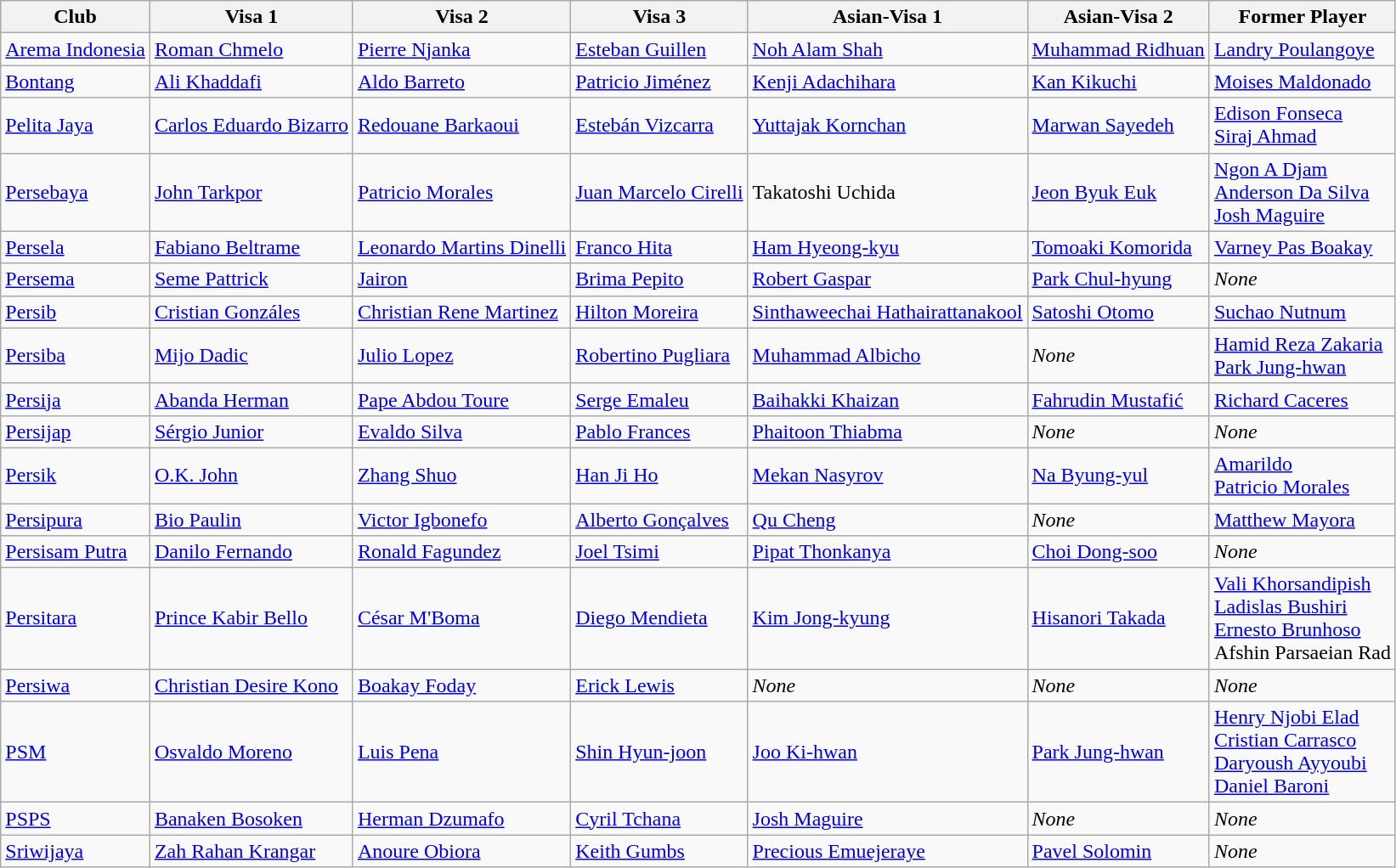<table class="wikitable">
<tr>
<th>Club</th>
<th>Visa 1</th>
<th>Visa 2</th>
<th>Visa 3</th>
<th>Asian-Visa 1</th>
<th>Asian-Visa 2</th>
<th>Former Player</th>
</tr>
<tr>
<td><a href='#'>Arema Indonesia</a></td>
<td> <a href='#'>Roman Chmelo</a></td>
<td> <a href='#'>Pierre Njanka</a></td>
<td> <a href='#'>Esteban Guillen</a></td>
<td> <a href='#'>Noh Alam Shah</a></td>
<td> <a href='#'>Muhammad Ridhuan</a></td>
<td> <a href='#'>Landry Poulangoye</a></td>
</tr>
<tr>
<td><a href='#'>Bontang</a></td>
<td> <a href='#'>Ali Khaddafi</a></td>
<td> <a href='#'>Aldo Barreto</a></td>
<td> <a href='#'>Patricio Jiménez</a></td>
<td> <a href='#'>Kenji Adachihara</a></td>
<td> <a href='#'>Kan Kikuchi</a></td>
<td> <a href='#'>Moises Maldonado</a></td>
</tr>
<tr>
<td><a href='#'>Pelita Jaya</a></td>
<td> <a href='#'>Carlos Eduardo Bizarro</a></td>
<td> <a href='#'>Redouane Barkaoui</a></td>
<td> <a href='#'>Estebán Vizcarra</a></td>
<td> <a href='#'>Yuttajak Kornchan</a></td>
<td> <a href='#'>Marwan Sayedeh</a></td>
<td> <a href='#'>Edison Fonseca</a><br> <a href='#'>Siraj Ahmad</a></td>
</tr>
<tr>
<td><a href='#'>Persebaya</a></td>
<td> <a href='#'>John Tarkpor</a></td>
<td> <a href='#'>Patricio Morales</a></td>
<td> <a href='#'>Juan Marcelo Cirelli</a></td>
<td> Takatoshi Uchida</td>
<td> <a href='#'>Jeon Byuk Euk</a></td>
<td> <a href='#'>Ngon A Djam</a><br> <a href='#'>Anderson Da Silva</a><br> <a href='#'>Josh Maguire</a></td>
</tr>
<tr>
<td><a href='#'>Persela</a></td>
<td> <a href='#'>Fabiano Beltrame</a></td>
<td> <a href='#'>Leonardo Martins Dinelli</a></td>
<td> <a href='#'>Franco Hita</a></td>
<td> <a href='#'>Ham Hyeong-kyu</a></td>
<td> <a href='#'>Tomoaki Komorida</a></td>
<td> <a href='#'>Varney Pas Boakay</a></td>
</tr>
<tr>
<td><a href='#'>Persema</a></td>
<td> <a href='#'>Seme Pattrick</a></td>
<td> <a href='#'>Jairon</a></td>
<td> <a href='#'>Brima Pepito</a></td>
<td> <a href='#'>Robert Gaspar</a></td>
<td> <a href='#'>Park Chul-hyung</a></td>
<td><em>None</em></td>
</tr>
<tr>
<td><a href='#'>Persib</a></td>
<td> <a href='#'>Cristian Gonzáles</a></td>
<td> <a href='#'>Christian Rene Martinez</a></td>
<td> <a href='#'>Hilton Moreira</a></td>
<td> <a href='#'>Sinthaweechai Hathairattanakool</a></td>
<td> <a href='#'>Satoshi Otomo</a></td>
<td> <a href='#'>Suchao Nutnum</a></td>
</tr>
<tr>
<td><a href='#'>Persiba</a></td>
<td> <a href='#'>Mijo Dadic</a></td>
<td> <a href='#'>Julio Lopez</a></td>
<td> <a href='#'>Robertino Pugliara</a></td>
<td> <a href='#'>Muhammad Albicho</a></td>
<td><em>None</em></td>
<td> <a href='#'>Hamid Reza Zakaria</a><br> <a href='#'>Park Jung-hwan</a></td>
</tr>
<tr>
<td><a href='#'>Persija</a></td>
<td> <a href='#'>Abanda Herman</a></td>
<td> <a href='#'>Pape Abdou Toure</a></td>
<td> <a href='#'>Serge Emaleu</a></td>
<td> <a href='#'>Baihakki Khaizan</a></td>
<td> <a href='#'>Fahrudin Mustafić</a></td>
<td> <a href='#'>Richard Caceres</a></td>
</tr>
<tr>
<td><a href='#'>Persijap</a></td>
<td> <a href='#'>Sérgio Junior</a></td>
<td> <a href='#'>Evaldo Silva</a></td>
<td> <a href='#'>Pablo Frances</a></td>
<td> <a href='#'>Phaitoon Thiabma</a></td>
<td><em>None</em></td>
<td><em>None</em></td>
</tr>
<tr>
<td><a href='#'>Persik</a></td>
<td> <a href='#'>O.K. John</a></td>
<td> <a href='#'>Zhang Shuo</a></td>
<td> <a href='#'>Han Ji Ho</a></td>
<td> <a href='#'>Mekan Nasyrov</a></td>
<td> <a href='#'>Na Byung-yul</a></td>
<td> <a href='#'>Amarildo</a><br> <a href='#'>Patricio Morales</a></td>
</tr>
<tr>
<td><a href='#'>Persipura</a></td>
<td> <a href='#'>Bio Paulin</a></td>
<td> <a href='#'>Victor Igbonefo</a></td>
<td> <a href='#'>Alberto Gonçalves</a></td>
<td> <a href='#'>Qu Cheng</a></td>
<td><em>None</em></td>
<td> <a href='#'>Matthew Mayora</a></td>
</tr>
<tr>
<td><a href='#'>Persisam Putra</a></td>
<td> <a href='#'>Danilo Fernando</a></td>
<td> <a href='#'>Ronald Fagundez</a></td>
<td> <a href='#'>Joel Tsimi</a></td>
<td> <a href='#'>Pipat Thonkanya</a></td>
<td> <a href='#'>Choi Dong-soo</a></td>
<td><em>None</em></td>
</tr>
<tr>
<td><a href='#'>Persitara</a></td>
<td> <a href='#'>Prince Kabir Bello</a></td>
<td> <a href='#'>César M'Boma</a></td>
<td> <a href='#'>Diego Mendieta</a></td>
<td> <a href='#'>Kim Jong-kyung</a></td>
<td> <a href='#'>Hisanori Takada</a></td>
<td> <a href='#'>Vali Khorsandipish</a><br> <a href='#'>Ladislas Bushiri</a><br> <a href='#'>Ernesto Brunhoso</a> <br> Afshin Parsaeian Rad</td>
</tr>
<tr>
<td><a href='#'>Persiwa</a></td>
<td> <a href='#'>Christian Desire Kono</a></td>
<td> <a href='#'>Boakay Foday</a></td>
<td> <a href='#'>Erick Lewis</a></td>
<td><em>None</em></td>
<td><em>None</em></td>
<td><em>None</em></td>
</tr>
<tr>
<td><a href='#'>PSM</a></td>
<td> <a href='#'>Osvaldo Moreno</a></td>
<td> <a href='#'>Luis Pena</a></td>
<td> <a href='#'>Shin Hyun-joon</a></td>
<td> <a href='#'>Joo Ki-hwan</a></td>
<td> <a href='#'>Park Jung-hwan</a></td>
<td> <a href='#'>Henry Njobi Elad</a><br> <a href='#'>Cristian Carrasco</a><br> <a href='#'>Daryoush Ayyoubi</a> <br> <a href='#'>Daniel Baroni</a></td>
</tr>
<tr>
<td><a href='#'>PSPS</a></td>
<td> <a href='#'>Banaken Bosoken</a></td>
<td> <a href='#'>Herman Dzumafo</a></td>
<td> <a href='#'>Cyril Tchana</a></td>
<td> <a href='#'>Josh Maguire</a></td>
<td><em>None</em></td>
<td><em>None</em></td>
</tr>
<tr>
<td><a href='#'>Sriwijaya</a></td>
<td> <a href='#'>Zah Rahan Krangar</a></td>
<td> <a href='#'>Anoure Obiora</a></td>
<td> <a href='#'>Keith Gumbs</a></td>
<td> <a href='#'>Precious Emuejeraye</a></td>
<td> <a href='#'>Pavel Solomin</a></td>
<td><em>None</em></td>
</tr>
</table>
